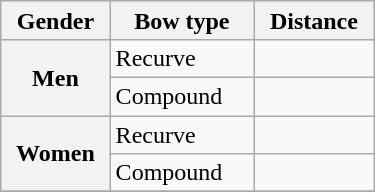<table class="wikitable" width="250px" align="right" style="margin: 0.9em 0em 0.36em 1.5em;">
<tr>
<th>Gender</th>
<th>Bow type</th>
<th>Distance</th>
</tr>
<tr>
<th rowspan=2>Men</th>
<td>Recurve</td>
<td align="center"></td>
</tr>
<tr>
<td>Compound</td>
<td align="center"></td>
</tr>
<tr>
<th rowspan=2>Women</th>
<td>Recurve</td>
<td align="center"></td>
</tr>
<tr>
<td>Compound</td>
<td align="center"></td>
</tr>
<tr>
</tr>
</table>
